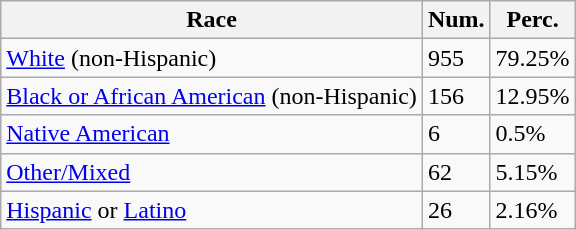<table class="wikitable">
<tr>
<th>Race</th>
<th>Num.</th>
<th>Perc.</th>
</tr>
<tr>
<td><a href='#'>White</a> (non-Hispanic)</td>
<td>955</td>
<td>79.25%</td>
</tr>
<tr>
<td><a href='#'>Black or African American</a> (non-Hispanic)</td>
<td>156</td>
<td>12.95%</td>
</tr>
<tr>
<td><a href='#'>Native American</a></td>
<td>6</td>
<td>0.5%</td>
</tr>
<tr>
<td><a href='#'>Other/Mixed</a></td>
<td>62</td>
<td>5.15%</td>
</tr>
<tr>
<td><a href='#'>Hispanic</a> or <a href='#'>Latino</a></td>
<td>26</td>
<td>2.16%</td>
</tr>
</table>
